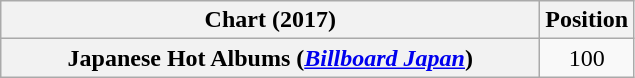<table class="wikitable sortable plainrowheaders" style="text-align:center">
<tr>
<th scope="col" style="width:22em;">Chart (2017)</th>
<th scope="col">Position</th>
</tr>
<tr>
<th scope="row">Japanese Hot Albums (<em><a href='#'>Billboard Japan</a></em>)</th>
<td>100</td>
</tr>
</table>
